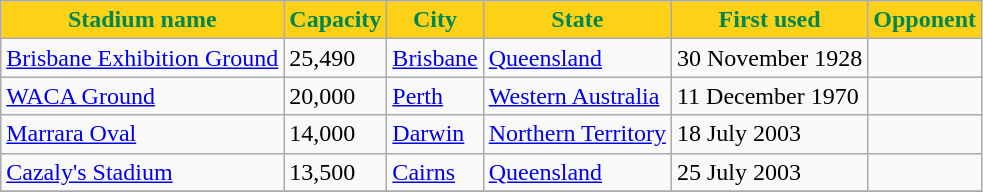<table class="wikitable">
<tr>
<th scope="col" style="width: auto; background:#FCD116; color:#008751;">Stadium name</th>
<th scope="col" style="width: auto; background:#FCD116; color:#008751;">Capacity</th>
<th scope="col" style="width: auto; background:#FCD116; color:#008751;">City</th>
<th scope="col" style="width: auto; background:#FCD116; color:#008751;">State</th>
<th scope="col" style="width: auto; background:#FCD116; color:#008751;">First used</th>
<th scope="col" style="width: auto; background:#FCD116; color:#008751;">Opponent</th>
</tr>
<tr>
<td><a href='#'>Brisbane Exhibition Ground</a></td>
<td>25,490</td>
<td><a href='#'>Brisbane</a></td>
<td><a href='#'>Queensland</a></td>
<td>30 November 1928</td>
<td></td>
</tr>
<tr>
<td><a href='#'>WACA Ground</a></td>
<td>20,000</td>
<td><a href='#'>Perth</a></td>
<td><a href='#'>Western Australia</a></td>
<td>11 December 1970</td>
<td></td>
</tr>
<tr>
<td><a href='#'>Marrara Oval</a></td>
<td>14,000</td>
<td><a href='#'>Darwin</a></td>
<td><a href='#'>Northern Territory</a></td>
<td>18 July 2003</td>
<td></td>
</tr>
<tr>
<td><a href='#'>Cazaly's Stadium</a></td>
<td>13,500</td>
<td><a href='#'>Cairns</a></td>
<td><a href='#'>Queensland</a></td>
<td>25 July 2003</td>
<td></td>
</tr>
<tr>
</tr>
</table>
